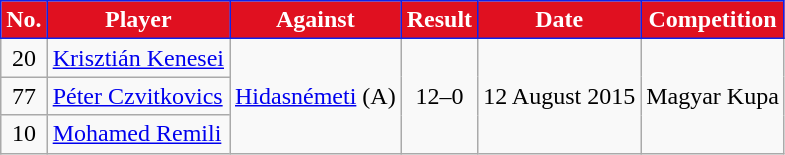<table class="wikitable plainrowheaders sortable">
<tr>
<th style="background-color:#E01020;color:white;border:1px solid #0E22E9">No.</th>
<th style="background-color:#E01020;color:white;border:1px solid #0E22E9">Player</th>
<th style="background-color:#E01020;color:white;border:1px solid #0E22E9">Against</th>
<th style="background-color:#E01020;color:white;border:1px solid #0E22E9">Result</th>
<th style="background-color:#E01020;color:white;border:1px solid #0E22E9">Date</th>
<th style="background-color:#E01020;color:white;border:1px solid #0E22E9">Competition</th>
</tr>
<tr>
<td style="text-align:center;">20</td>
<td style="text-align:left;"> <a href='#'>Krisztián Kenesei</a></td>
<td rowspan="3" style="text-align:left;"><a href='#'>Hidasnémeti</a> (A)</td>
<td rowspan="3" style="text-align:center;">12–0</td>
<td rowspan="3" style="text-align:left;">12 August 2015</td>
<td rowspan="3" style="text-align:left;">Magyar Kupa</td>
</tr>
<tr>
<td style="text-align:center;">77</td>
<td style="text-align:left;"> <a href='#'>Péter Czvitkovics</a></td>
</tr>
<tr>
<td style="text-align:center;">10</td>
<td style="text-align:left;"> <a href='#'>Mohamed Remili</a></td>
</tr>
</table>
